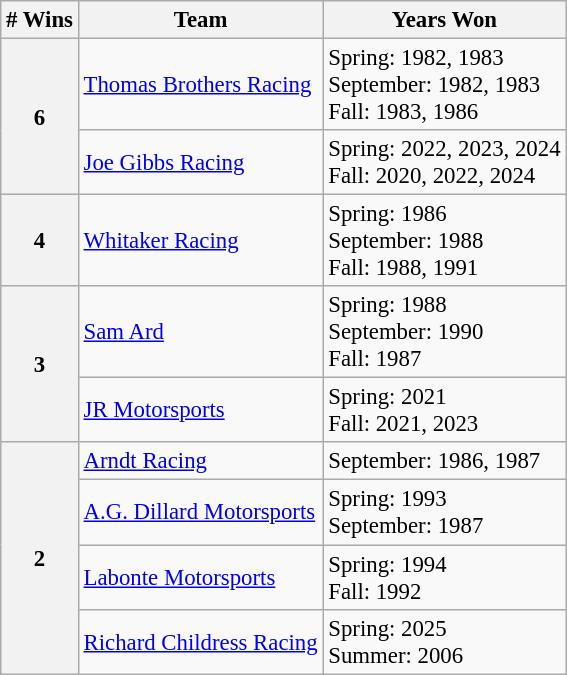<table class="wikitable" style="font-size: 95%;">
<tr>
<th># Wins</th>
<th>Team</th>
<th>Years Won</th>
</tr>
<tr>
<th rowspan="2">6</th>
<td><a href='#'>Thomas Brothers Racing</a></td>
<td>Spring: 1982, 1983<br>September: 1982, 1983<br>Fall: 1983, 1986</td>
</tr>
<tr>
<td><a href='#'>Joe Gibbs Racing</a></td>
<td>Spring: 2022, 2023, 2024<br>Fall: 2020, 2022, 2024</td>
</tr>
<tr>
<th>4</th>
<td><a href='#'>Whitaker Racing</a></td>
<td>Spring: 1986<br>September: 1988<br>Fall: 1988, 1991</td>
</tr>
<tr>
<th rowspan="2">3</th>
<td><a href='#'>Sam Ard</a></td>
<td>Spring: 1988<br>September: 1990<br>Fall: 1987</td>
</tr>
<tr>
<td><a href='#'>JR Motorsports</a></td>
<td>Spring: 2021<br>Fall: 2021, 2023</td>
</tr>
<tr>
<th rowspan="4">2</th>
<td><a href='#'>Arndt Racing</a></td>
<td>September: 1986, 1987</td>
</tr>
<tr>
<td><a href='#'>A.G. Dillard Motorsports</a></td>
<td>Spring: 1993<br>September: 1987</td>
</tr>
<tr>
<td><a href='#'>Labonte Motorsports</a></td>
<td>Spring: 1994<br>Fall: 1992</td>
</tr>
<tr>
<td><a href='#'>Richard Childress Racing</a></td>
<td>Spring: 2025<br>Summer: 2006</td>
</tr>
</table>
